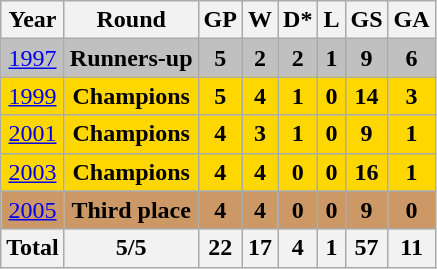<table class="wikitable" style="text-align: center;">
<tr>
<th>Year</th>
<th>Round</th>
<th>GP</th>
<th>W</th>
<th>D*</th>
<th>L</th>
<th>GS</th>
<th>GA</th>
</tr>
<tr bgcolor=silver>
<td> <a href='#'>1997</a></td>
<td><strong>Runners-up</strong></td>
<td><strong>5</strong></td>
<td><strong>2</strong></td>
<td><strong>2</strong></td>
<td><strong>1</strong></td>
<td><strong>9</strong></td>
<td><strong>6</strong></td>
</tr>
<tr bgcolor=gold>
<td> <a href='#'>1999</a></td>
<td><strong>Champions</strong></td>
<td><strong>5</strong></td>
<td><strong>4</strong></td>
<td><strong>1</strong></td>
<td><strong>0</strong></td>
<td><strong>14</strong></td>
<td><strong>3</strong></td>
</tr>
<tr bgcolor=gold>
<td> <a href='#'>2001</a></td>
<td><strong>Champions</strong></td>
<td><strong>4</strong></td>
<td><strong>3</strong></td>
<td><strong>1</strong></td>
<td><strong>0</strong></td>
<td><strong>9</strong></td>
<td><strong>1</strong></td>
</tr>
<tr bgcolor=gold>
<td> <a href='#'>2003</a></td>
<td><strong>Champions</strong></td>
<td><strong>4</strong></td>
<td><strong>4</strong></td>
<td><strong>0</strong></td>
<td><strong>0</strong></td>
<td><strong>16</strong></td>
<td><strong>1</strong></td>
</tr>
<tr bgcolor="#cc9966">
<td> <a href='#'>2005</a></td>
<td><strong>Third place</strong></td>
<td><strong>4</strong></td>
<td><strong>4</strong></td>
<td><strong>0</strong></td>
<td><strong>0</strong></td>
<td><strong>9</strong></td>
<td><strong>0 </strong></td>
</tr>
<tr>
<th><strong>Total</strong></th>
<th><strong>5/5</strong></th>
<th><strong>22</strong></th>
<th><strong>17</strong></th>
<th><strong>4</strong></th>
<th><strong>1</strong></th>
<th><strong>57</strong></th>
<th><strong>11</strong></th>
</tr>
</table>
